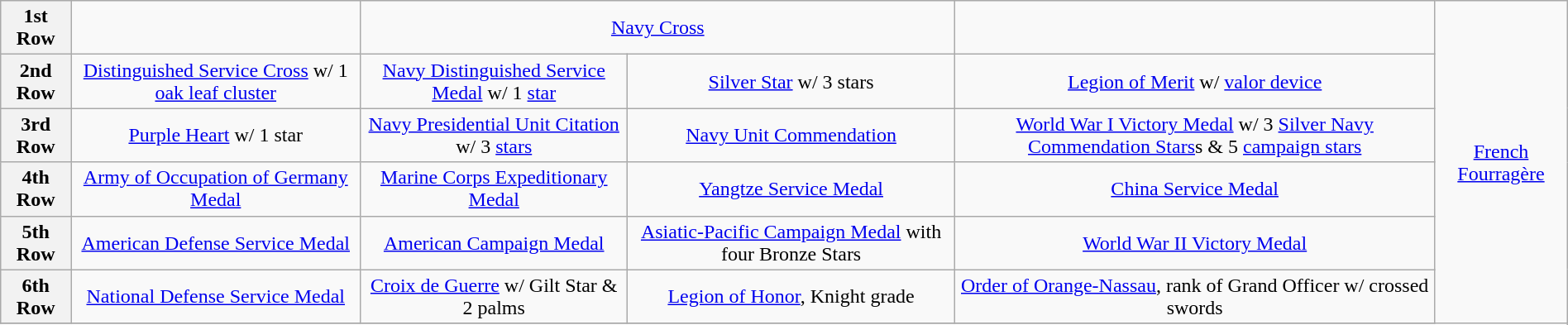<table class="wikitable" style="margin:1em auto; text-align:center;">
<tr>
<th>1st Row</th>
<td></td>
<td colspan="2"><a href='#'>Navy Cross</a></td>
<td></td>
<td rowspan="12" align="center"><a href='#'>French Fourragère</a></td>
</tr>
<tr>
<th>2nd Row</th>
<td><a href='#'>Distinguished Service Cross</a> w/ 1 <a href='#'>oak leaf cluster</a></td>
<td><a href='#'>Navy Distinguished Service Medal</a> w/ 1 <a href='#'>star</a></td>
<td><a href='#'>Silver Star</a> w/ 3 stars</td>
<td><a href='#'>Legion of Merit</a> w/ <a href='#'>valor device</a></td>
</tr>
<tr>
<th>3rd Row</th>
<td><a href='#'>Purple Heart</a> w/ 1 star</td>
<td><a href='#'>Navy Presidential Unit Citation</a> w/ 3 <a href='#'>stars</a></td>
<td><a href='#'>Navy Unit Commendation</a></td>
<td><a href='#'>World War I Victory Medal</a> w/ 3 <a href='#'>Silver Navy Commendation Stars</a>s & 5 <a href='#'>campaign stars</a></td>
</tr>
<tr>
<th>4th Row</th>
<td><a href='#'>Army of Occupation of Germany Medal</a></td>
<td><a href='#'>Marine Corps Expeditionary Medal</a></td>
<td><a href='#'>Yangtze Service Medal</a></td>
<td><a href='#'>China Service Medal</a></td>
</tr>
<tr>
<th>5th Row</th>
<td><a href='#'>American Defense Service Medal</a></td>
<td><a href='#'>American Campaign Medal</a></td>
<td><a href='#'>Asiatic-Pacific Campaign Medal</a> with four Bronze Stars</td>
<td><a href='#'>World War II Victory Medal</a></td>
</tr>
<tr>
<th>6th Row</th>
<td><a href='#'>National Defense Service Medal</a></td>
<td><a href='#'>Croix de Guerre</a> w/ Gilt Star & 2 palms</td>
<td><a href='#'>Legion of Honor</a>, Knight grade</td>
<td><a href='#'>Order of Orange-Nassau</a>, rank of Grand Officer w/ crossed swords</td>
</tr>
<tr>
</tr>
</table>
